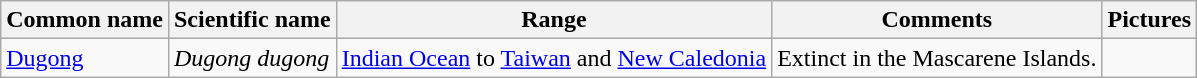<table class="wikitable sortable">
<tr>
<th>Common name</th>
<th>Scientific name</th>
<th>Range</th>
<th class="unsortable">Comments</th>
<th class="unsortable">Pictures</th>
</tr>
<tr>
<td><a href='#'>Dugong</a></td>
<td><em>Dugong dugong</em></td>
<td><a href='#'>Indian Ocean</a> to <a href='#'>Taiwan</a> and <a href='#'>New Caledonia</a></td>
<td>Extinct in the Mascarene Islands.</td>
<td></td>
</tr>
</table>
